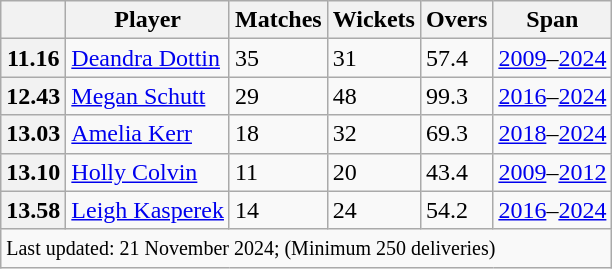<table class="wikitable sortable">
<tr>
<th></th>
<th>Player</th>
<th>Matches</th>
<th>Wickets</th>
<th>Overs</th>
<th>Span</th>
</tr>
<tr>
<th>11.16</th>
<td> <a href='#'>Deandra Dottin</a></td>
<td>35</td>
<td>31</td>
<td>57.4</td>
<td><a href='#'>2009</a>–<a href='#'>2024</a></td>
</tr>
<tr>
<th>12.43</th>
<td> <a href='#'>Megan Schutt</a></td>
<td>29</td>
<td>48</td>
<td>99.3</td>
<td><a href='#'>2016</a>–<a href='#'>2024</a></td>
</tr>
<tr>
<th>13.03</th>
<td> <a href='#'>Amelia Kerr</a></td>
<td>18</td>
<td>32</td>
<td>69.3</td>
<td><a href='#'>2018</a>–<a href='#'>2024</a></td>
</tr>
<tr>
<th>13.10</th>
<td> <a href='#'>Holly Colvin</a></td>
<td>11</td>
<td>20</td>
<td>43.4</td>
<td><a href='#'>2009</a>–<a href='#'>2012</a></td>
</tr>
<tr>
<th>13.58</th>
<td> <a href='#'>Leigh Kasperek</a></td>
<td>14</td>
<td>24</td>
<td>54.2</td>
<td><a href='#'>2016</a>–<a href='#'>2024</a></td>
</tr>
<tr>
<td colspan="7"><small>Last updated: 21 November 2024; (Minimum 250 deliveries)</small></td>
</tr>
</table>
